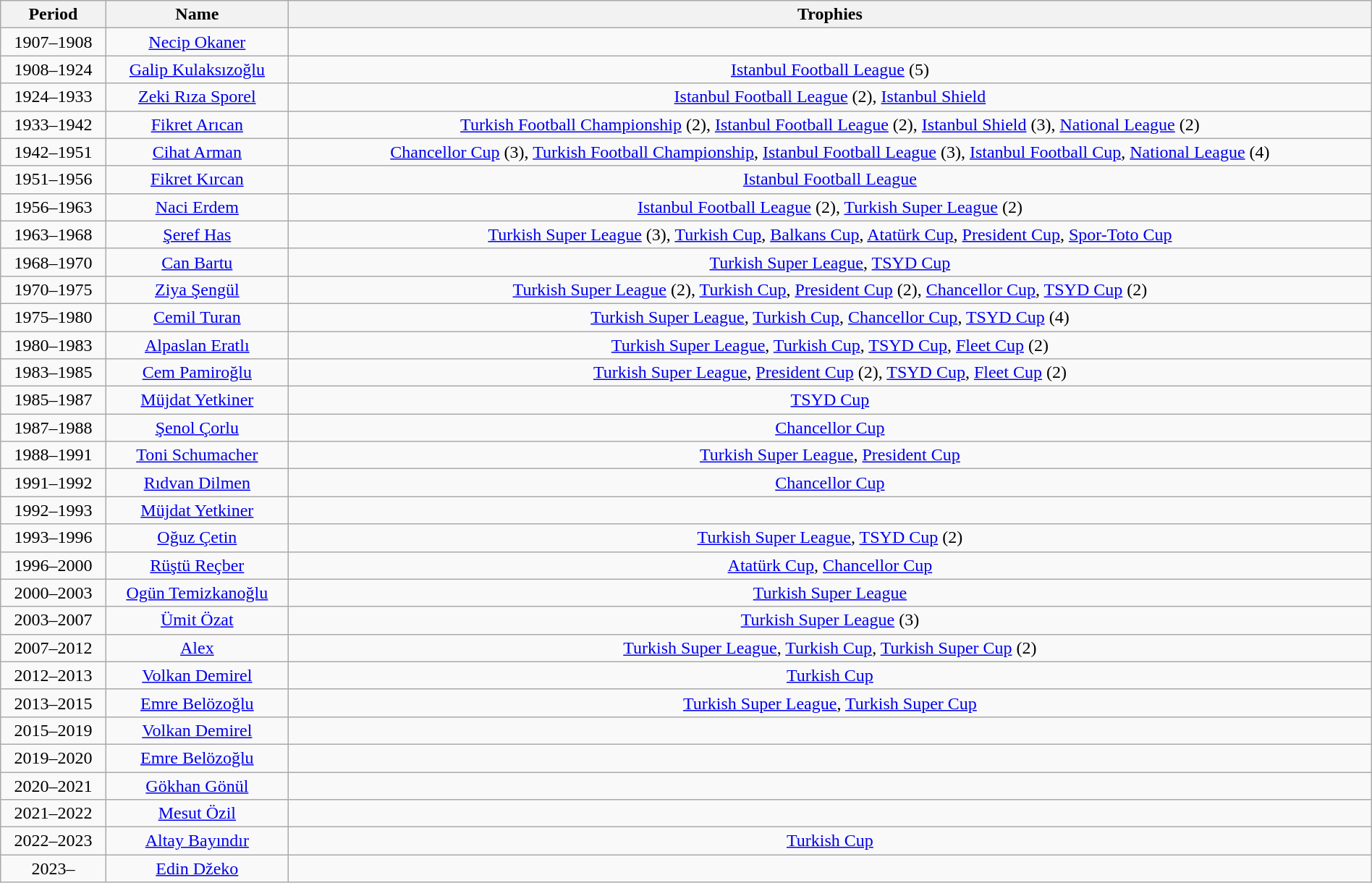<table class="wikitable" style="text-align:center; font-size:100%; width:100%">
<tr>
<th>Period</th>
<th>Name</th>
<th>Trophies</th>
</tr>
<tr>
<td>1907–1908</td>
<td><a href='#'>Necip Okaner</a></td>
<td></td>
</tr>
<tr>
<td>1908–1924</td>
<td><a href='#'>Galip Kulaksızoğlu</a></td>
<td><a href='#'>Istanbul Football League</a> (5)</td>
</tr>
<tr>
<td>1924–1933</td>
<td><a href='#'>Zeki Rıza Sporel</a></td>
<td><a href='#'>Istanbul Football League</a> (2), <a href='#'>Istanbul Shield</a></td>
</tr>
<tr>
<td>1933–1942</td>
<td><a href='#'>Fikret Arıcan</a></td>
<td><a href='#'>Turkish Football Championship</a> (2), <a href='#'>Istanbul Football League</a> (2), <a href='#'>Istanbul Shield</a> (3), <a href='#'>National League</a> (2)</td>
</tr>
<tr>
<td>1942–1951</td>
<td><a href='#'>Cihat Arman</a></td>
<td><a href='#'>Chancellor Cup</a> (3), <a href='#'>Turkish Football Championship</a>, <a href='#'>Istanbul Football League</a> (3), <a href='#'>Istanbul Football Cup</a>, <a href='#'>National League</a> (4)</td>
</tr>
<tr>
<td>1951–1956</td>
<td><a href='#'>Fikret Kırcan</a></td>
<td><a href='#'>Istanbul Football League</a></td>
</tr>
<tr>
<td>1956–1963</td>
<td><a href='#'>Naci Erdem</a></td>
<td><a href='#'>Istanbul Football League</a> (2), <a href='#'>Turkish Super League</a> (2)</td>
</tr>
<tr>
<td>1963–1968</td>
<td><a href='#'>Şeref Has</a></td>
<td><a href='#'>Turkish Super League</a> (3), <a href='#'>Turkish Cup</a>, <a href='#'>Balkans Cup</a>, <a href='#'>Atatürk Cup</a>, <a href='#'>President Cup</a>, <a href='#'>Spor-Toto Cup</a></td>
</tr>
<tr>
<td>1968–1970</td>
<td><a href='#'>Can Bartu</a></td>
<td><a href='#'>Turkish Super League</a>, <a href='#'>TSYD Cup</a></td>
</tr>
<tr>
<td>1970–1975</td>
<td><a href='#'>Ziya Şengül</a></td>
<td><a href='#'>Turkish Super League</a> (2), <a href='#'>Turkish Cup</a>, <a href='#'>President Cup</a> (2), <a href='#'>Chancellor Cup</a>, <a href='#'>TSYD Cup</a> (2)</td>
</tr>
<tr>
<td>1975–1980</td>
<td><a href='#'>Cemil Turan</a></td>
<td><a href='#'>Turkish Super League</a>, <a href='#'>Turkish Cup</a>, <a href='#'>Chancellor Cup</a>, <a href='#'>TSYD Cup</a> (4)</td>
</tr>
<tr>
<td>1980–1983</td>
<td><a href='#'>Alpaslan Eratlı</a></td>
<td><a href='#'>Turkish Super League</a>, <a href='#'>Turkish Cup</a>, <a href='#'>TSYD Cup</a>, <a href='#'>Fleet Cup</a> (2)</td>
</tr>
<tr>
<td>1983–1985</td>
<td><a href='#'>Cem Pamiroğlu</a></td>
<td><a href='#'>Turkish Super League</a>, <a href='#'>President Cup</a> (2), <a href='#'>TSYD Cup</a>, <a href='#'>Fleet Cup</a> (2)</td>
</tr>
<tr>
<td>1985–1987</td>
<td><a href='#'>Müjdat Yetkiner</a></td>
<td><a href='#'>TSYD Cup</a></td>
</tr>
<tr>
<td>1987–1988</td>
<td><a href='#'>Şenol Çorlu</a></td>
<td><a href='#'>Chancellor Cup</a></td>
</tr>
<tr>
<td>1988–1991</td>
<td><a href='#'>Toni Schumacher</a></td>
<td><a href='#'>Turkish Super League</a>, <a href='#'>President Cup</a></td>
</tr>
<tr>
<td>1991–1992</td>
<td><a href='#'>Rıdvan Dilmen</a></td>
<td><a href='#'>Chancellor Cup</a></td>
</tr>
<tr>
<td>1992–1993</td>
<td><a href='#'>Müjdat Yetkiner</a></td>
<td></td>
</tr>
<tr>
<td>1993–1996</td>
<td><a href='#'>Oğuz Çetin</a></td>
<td><a href='#'>Turkish Super League</a>, <a href='#'>TSYD Cup</a> (2)</td>
</tr>
<tr>
<td>1996–2000</td>
<td><a href='#'>Rüştü Reçber</a></td>
<td><a href='#'>Atatürk Cup</a>, <a href='#'>Chancellor Cup</a></td>
</tr>
<tr>
<td>2000–2003</td>
<td><a href='#'>Ogün Temizkanoğlu</a></td>
<td><a href='#'>Turkish Super League</a></td>
</tr>
<tr>
<td>2003–2007</td>
<td><a href='#'>Ümit Özat</a></td>
<td><a href='#'>Turkish Super League</a> (3)</td>
</tr>
<tr>
<td>2007–2012</td>
<td><a href='#'>Alex</a></td>
<td><a href='#'>Turkish Super League</a>, <a href='#'>Turkish Cup</a>, <a href='#'>Turkish Super Cup</a> (2)</td>
</tr>
<tr>
<td>2012–2013</td>
<td><a href='#'>Volkan Demirel</a></td>
<td><a href='#'>Turkish Cup</a></td>
</tr>
<tr>
<td>2013–2015</td>
<td><a href='#'>Emre Belözoğlu</a></td>
<td><a href='#'>Turkish Super League</a>, <a href='#'>Turkish Super Cup</a></td>
</tr>
<tr>
<td>2015–2019</td>
<td><a href='#'>Volkan Demirel</a></td>
<td></td>
</tr>
<tr>
<td>2019–2020</td>
<td><a href='#'>Emre Belözoğlu</a></td>
<td></td>
</tr>
<tr>
<td>2020–2021</td>
<td><a href='#'>Gökhan Gönül</a></td>
<td></td>
</tr>
<tr>
<td>2021–2022</td>
<td><a href='#'>Mesut Özil</a></td>
<td></td>
</tr>
<tr>
<td>2022–2023</td>
<td><a href='#'>Altay Bayındır</a></td>
<td><a href='#'>Turkish Cup</a></td>
</tr>
<tr>
<td>2023–</td>
<td><a href='#'>Edin Džeko</a></td>
<td></td>
</tr>
</table>
